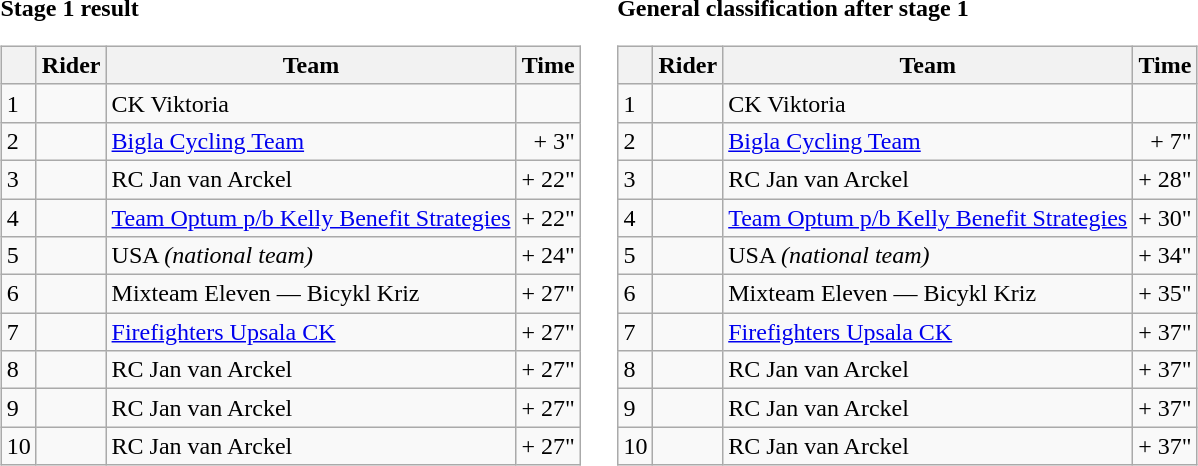<table>
<tr>
<td><strong>Stage 1 result</strong><br><table class="wikitable">
<tr>
<th></th>
<th>Rider</th>
<th>Team</th>
<th>Time</th>
</tr>
<tr>
<td>1</td>
<td></td>
<td>CK Viktoria</td>
<td align="right"></td>
</tr>
<tr>
<td>2</td>
<td></td>
<td><a href='#'>Bigla Cycling Team</a></td>
<td align="right">+ 3"</td>
</tr>
<tr>
<td>3</td>
<td></td>
<td>RC Jan van Arckel</td>
<td align="right">+ 22"</td>
</tr>
<tr>
<td>4</td>
<td></td>
<td><a href='#'>Team Optum p/b Kelly Benefit Strategies</a></td>
<td align="right">+ 22"</td>
</tr>
<tr>
<td>5</td>
<td></td>
<td>USA <em>(national team)</em></td>
<td align="right">+ 24"</td>
</tr>
<tr>
<td>6</td>
<td></td>
<td>Mixteam Eleven — Bicykl Kriz</td>
<td align="right">+ 27"</td>
</tr>
<tr>
<td>7</td>
<td></td>
<td><a href='#'>Firefighters Upsala CK</a></td>
<td align="right">+ 27"</td>
</tr>
<tr>
<td>8</td>
<td></td>
<td>RC Jan van Arckel</td>
<td align="right">+ 27"</td>
</tr>
<tr>
<td>9</td>
<td></td>
<td>RC Jan van Arckel</td>
<td align="right">+ 27"</td>
</tr>
<tr>
<td>10</td>
<td></td>
<td>RC Jan van Arckel</td>
<td align="right">+ 27"</td>
</tr>
</table>
</td>
<td></td>
<td><strong>General classification after stage 1</strong><br><table class="wikitable">
<tr>
<th></th>
<th>Rider</th>
<th>Team</th>
<th>Time</th>
</tr>
<tr>
<td>1</td>
<td></td>
<td>CK Viktoria</td>
<td align="right"></td>
</tr>
<tr>
<td>2</td>
<td></td>
<td><a href='#'>Bigla Cycling Team</a></td>
<td align="right">+ 7"</td>
</tr>
<tr>
<td>3</td>
<td></td>
<td>RC Jan van Arckel</td>
<td align="right">+ 28"</td>
</tr>
<tr>
<td>4</td>
<td></td>
<td><a href='#'>Team Optum p/b Kelly Benefit Strategies</a></td>
<td align="right">+ 30"</td>
</tr>
<tr>
<td>5</td>
<td></td>
<td>USA <em>(national team)</em></td>
<td align="right">+ 34"</td>
</tr>
<tr>
<td>6</td>
<td></td>
<td>Mixteam Eleven — Bicykl Kriz</td>
<td align="right">+ 35"</td>
</tr>
<tr>
<td>7</td>
<td></td>
<td><a href='#'>Firefighters Upsala CK</a></td>
<td align="right">+ 37"</td>
</tr>
<tr>
<td>8</td>
<td></td>
<td>RC Jan van Arckel</td>
<td align="right">+ 37"</td>
</tr>
<tr>
<td>9</td>
<td></td>
<td>RC Jan van Arckel</td>
<td align="right">+ 37"</td>
</tr>
<tr>
<td>10</td>
<td></td>
<td>RC Jan van Arckel</td>
<td align="right">+ 37"</td>
</tr>
</table>
</td>
</tr>
</table>
